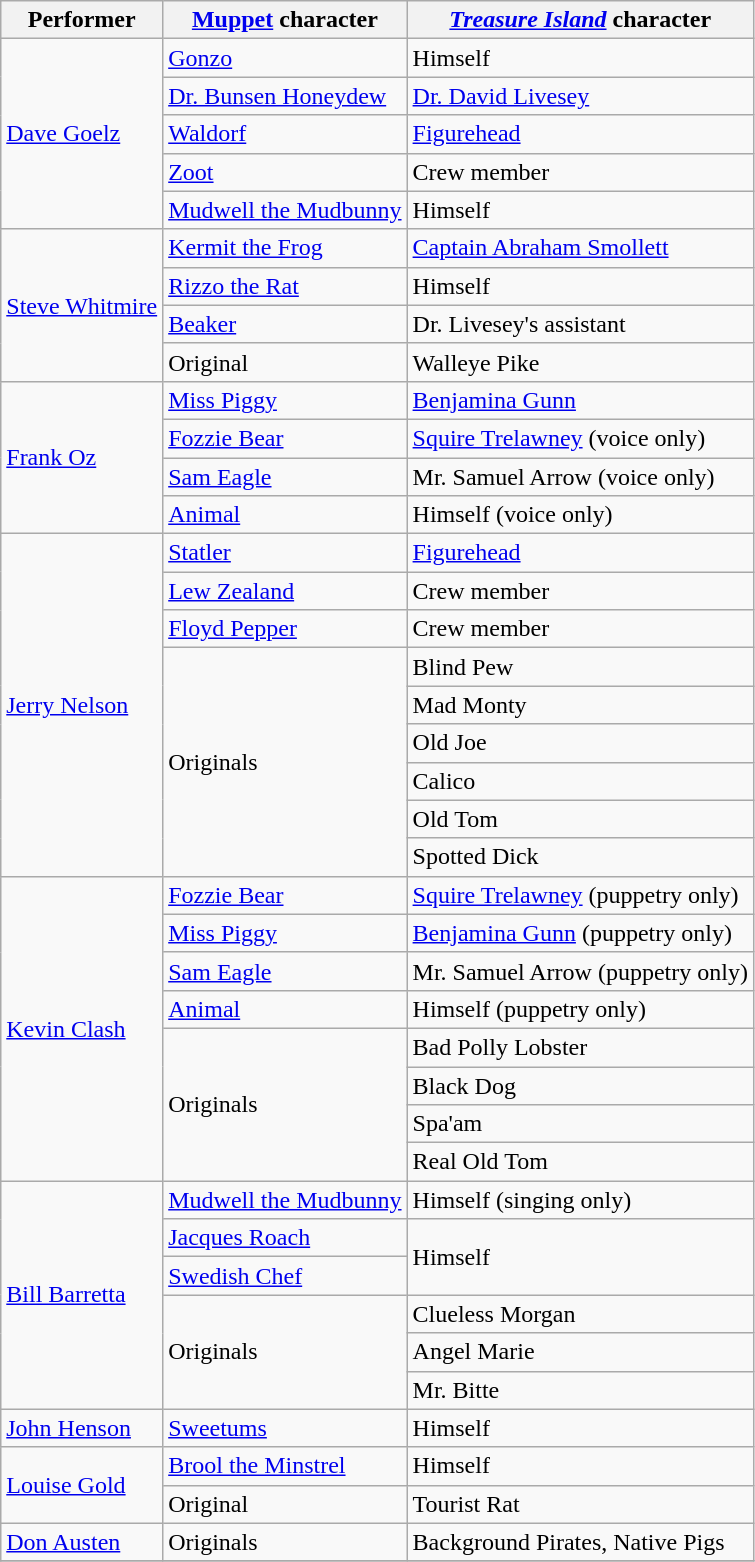<table class="wikitable sortable" style=>
<tr>
<th scope="col">Performer</th>
<th scope="col"><a href='#'>Muppet</a> character</th>
<th scope="col"><em><a href='#'>Treasure Island</a></em> character</th>
</tr>
<tr>
<td rowspan="5"><a href='#'>Dave Goelz</a></td>
<td rowspan="1"><a href='#'>Gonzo</a></td>
<td>Himself</td>
</tr>
<tr>
<td rowspan="1"><a href='#'>Dr. Bunsen Honeydew</a></td>
<td><a href='#'>Dr. David Livesey</a></td>
</tr>
<tr>
<td rowspan="1"><a href='#'>Waldorf</a></td>
<td><a href='#'>Figurehead</a></td>
</tr>
<tr>
<td rowspan="1"><a href='#'>Zoot</a></td>
<td>Crew member</td>
</tr>
<tr>
<td rowspan="1"><a href='#'>Mudwell the Mudbunny</a></td>
<td>Himself</td>
</tr>
<tr>
<td rowspan="4"><a href='#'>Steve Whitmire</a></td>
<td rowspan="1"><a href='#'>Kermit the Frog</a></td>
<td><a href='#'>Captain Abraham Smollett</a></td>
</tr>
<tr>
<td rowspan="1"><a href='#'>Rizzo the Rat</a></td>
<td>Himself</td>
</tr>
<tr>
<td rowspan="1"><a href='#'>Beaker</a></td>
<td>Dr. Livesey's assistant</td>
</tr>
<tr>
<td rowspan="1">Original</td>
<td>Walleye Pike</td>
</tr>
<tr>
<td rowspan="4"><a href='#'>Frank Oz</a></td>
<td rowspan="1"><a href='#'>Miss Piggy</a></td>
<td><a href='#'>Benjamina Gunn</a></td>
</tr>
<tr>
<td rowspan="1"><a href='#'>Fozzie Bear</a></td>
<td><a href='#'>Squire Trelawney</a> (voice only)</td>
</tr>
<tr>
<td rowspan="1"><a href='#'>Sam Eagle</a></td>
<td>Mr. Samuel Arrow (voice only)</td>
</tr>
<tr>
<td rowspan="1"><a href='#'>Animal</a></td>
<td>Himself (voice only)</td>
</tr>
<tr>
<td rowspan="9"><a href='#'>Jerry Nelson</a></td>
<td rowspan="1"><a href='#'>Statler</a></td>
<td><a href='#'>Figurehead</a></td>
</tr>
<tr>
<td rowspan="1"><a href='#'>Lew Zealand</a></td>
<td>Crew member</td>
</tr>
<tr>
<td rowspan="1"><a href='#'>Floyd Pepper</a></td>
<td>Crew member</td>
</tr>
<tr>
<td rowspan="6">Originals</td>
<td>Blind Pew</td>
</tr>
<tr>
<td>Mad Monty</td>
</tr>
<tr>
<td>Old Joe</td>
</tr>
<tr>
<td>Calico</td>
</tr>
<tr>
<td>Old Tom</td>
</tr>
<tr>
<td>Spotted Dick</td>
</tr>
<tr>
<td rowspan="8"><a href='#'>Kevin Clash</a></td>
<td rowspan="1"><a href='#'>Fozzie Bear</a></td>
<td><a href='#'>Squire Trelawney</a> (puppetry only)</td>
</tr>
<tr>
<td rowspan="1"><a href='#'>Miss Piggy</a></td>
<td><a href='#'>Benjamina Gunn</a> (puppetry only)</td>
</tr>
<tr>
<td rowspan="1"><a href='#'>Sam Eagle</a></td>
<td>Mr. Samuel Arrow (puppetry only)</td>
</tr>
<tr>
<td rowspan="1"><a href='#'>Animal</a></td>
<td>Himself (puppetry only)</td>
</tr>
<tr>
<td rowspan="4">Originals</td>
<td>Bad Polly Lobster</td>
</tr>
<tr>
<td>Black Dog</td>
</tr>
<tr>
<td>Spa'am</td>
</tr>
<tr>
<td>Real Old Tom</td>
</tr>
<tr>
<td rowspan="6"><a href='#'>Bill Barretta</a></td>
<td rowspan="1"><a href='#'>Mudwell the Mudbunny</a></td>
<td>Himself (singing only)</td>
</tr>
<tr>
<td rowspan="1"><a href='#'>Jacques Roach</a></td>
<td rowspan="2">Himself</td>
</tr>
<tr>
<td rowspan="1"><a href='#'>Swedish Chef</a></td>
</tr>
<tr>
<td rowspan="3">Originals</td>
<td>Clueless Morgan</td>
</tr>
<tr>
<td>Angel Marie</td>
</tr>
<tr>
<td>Mr. Bitte</td>
</tr>
<tr>
<td rowspan="1"><a href='#'>John Henson</a></td>
<td rowspan="1"><a href='#'>Sweetums</a></td>
<td>Himself</td>
</tr>
<tr>
<td rowspan="2"><a href='#'>Louise Gold</a></td>
<td rowspan="1"><a href='#'>Brool the Minstrel</a></td>
<td>Himself</td>
</tr>
<tr>
<td rowspan="1">Original</td>
<td>Tourist Rat</td>
</tr>
<tr>
<td rowspan="1"><a href='#'>Don Austen</a></td>
<td rowspan="1">Originals</td>
<td>Background Pirates, Native Pigs</td>
</tr>
<tr>
</tr>
</table>
